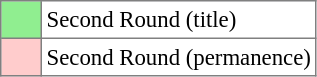<table bgcolor="#f7f8ff" cellpadding="3" cellspacing="0" border="1" style="font-size: 95%; border: gray solid 1px; border-collapse: collapse;text-align:center;">
<tr>
<td style="background: #90EE90;" width="20"></td>
<td bgcolor="#ffffff" align="left">Second Round (title)</td>
</tr>
<tr>
<td style="background: #FFCCCC;" width="20"></td>
<td bgcolor="#ffffff" align="left">Second Round (permanence)</td>
</tr>
</table>
